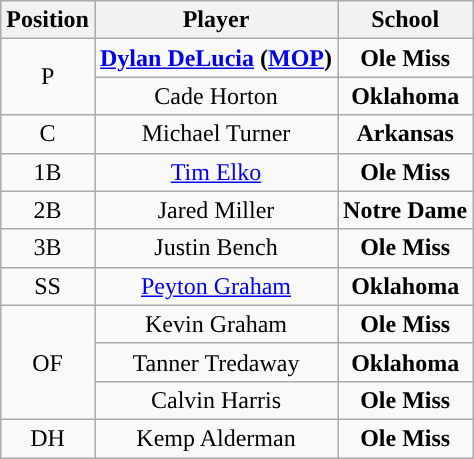<table class="wikitable" style=text-align:center>
<tr>
<th>Position</th>
<th>Player</th>
<th>School</th>
</tr>
<tr>
<td rowspan=2>P</td>
<td><strong><a href='#'>Dylan DeLucia</a> (<a href='#'>MOP</a>)</strong></td>
<td style=><strong>Ole Miss</strong></td>
</tr>
<tr>
<td>Cade Horton</td>
<td style=><strong>Oklahoma</strong></td>
</tr>
<tr>
<td>C</td>
<td>Michael Turner</td>
<td style=><strong>Arkansas</strong></td>
</tr>
<tr>
<td>1B</td>
<td><a href='#'>Tim Elko</a></td>
<td><strong>Ole Miss</strong></td>
</tr>
<tr>
<td>2B</td>
<td>Jared Miller</td>
<td style=><strong>Notre Dame</strong></td>
</tr>
<tr>
<td>3B</td>
<td>Justin Bench</td>
<td style=><strong>Ole Miss</strong></td>
</tr>
<tr>
<td>SS</td>
<td><a href='#'>Peyton Graham</a></td>
<td style=><strong>Oklahoma</strong></td>
</tr>
<tr>
<td rowspan=3>OF</td>
<td>Kevin Graham</td>
<td style=><strong>Ole Miss</strong></td>
</tr>
<tr>
<td>Tanner Tredaway</td>
<td style=><strong>Oklahoma</strong></td>
</tr>
<tr>
<td>Calvin Harris</td>
<td style=><strong>Ole Miss</strong></td>
</tr>
<tr>
<td>DH</td>
<td>Kemp Alderman</td>
<td style=><strong>Ole Miss</strong></td>
</tr>
</table>
